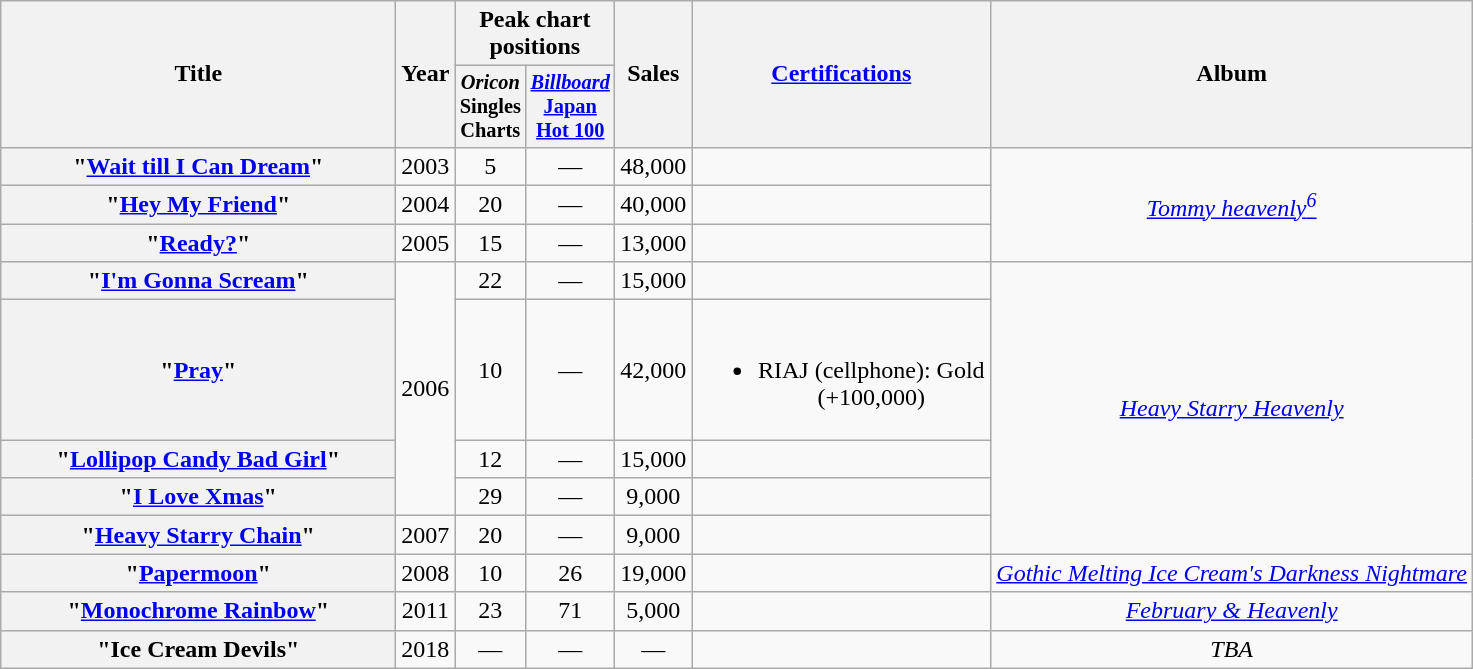<table class="wikitable plainrowheaders" style="text-align:center;">
<tr>
<th scope="col" rowspan="2" style="width:16em;">Title</th>
<th scope="col" rowspan="2">Year</th>
<th scope="col" colspan="2">Peak chart positions</th>
<th scope="col" rowspan="2">Sales</th>
<th scope="col" rowspan="2" style="width:12em;"><a href='#'>Certifications</a></th>
<th scope="col" rowspan="2">Album</th>
</tr>
<tr>
<th style="width:3em;font-size:85%"><em>Oricon</em> Singles Charts<br></th>
<th style="width:3em;font-size:85%"><em><a href='#'>Billboard</a></em> <a href='#'>Japan Hot 100</a><br></th>
</tr>
<tr>
<th scope="row">"<a href='#'>Wait till I Can Dream</a>"</th>
<td rowspan="1">2003</td>
<td>5</td>
<td>—</td>
<td>48,000</td>
<td></td>
<td rowspan=3><em><a href='#'>Tommy heavenly<sup>6</sup></a></em></td>
</tr>
<tr>
<th scope="row">"<a href='#'>Hey My Friend</a>"</th>
<td rowspan="1">2004</td>
<td>20</td>
<td>—</td>
<td>40,000</td>
<td></td>
</tr>
<tr>
<th scope="row">"<a href='#'>Ready?</a>"</th>
<td rowspan="1">2005</td>
<td>15</td>
<td>—</td>
<td>13,000</td>
<td></td>
</tr>
<tr>
<th scope="row">"<a href='#'>I'm Gonna Scream</a>"</th>
<td rowspan="4">2006</td>
<td>22</td>
<td>—</td>
<td>15,000</td>
<td></td>
<td rowspan=5><em><a href='#'>Heavy Starry Heavenly</a></em></td>
</tr>
<tr>
<th scope="row">"<a href='#'>Pray</a>"</th>
<td>10</td>
<td>—</td>
<td>42,000</td>
<td><br><ul><li>RIAJ <span>(cellphone)</span>: Gold (+100,000)</li></ul></td>
</tr>
<tr>
<th scope="row">"<a href='#'>Lollipop Candy Bad Girl</a>"</th>
<td>12</td>
<td>—</td>
<td>15,000</td>
<td></td>
</tr>
<tr>
<th scope="row">"<a href='#'>I Love Xmas</a>"</th>
<td>29</td>
<td>—</td>
<td>9,000</td>
<td></td>
</tr>
<tr>
<th scope="row">"<a href='#'>Heavy Starry Chain</a>"</th>
<td rowspan="1">2007</td>
<td>20</td>
<td>—</td>
<td>9,000</td>
<td></td>
</tr>
<tr>
<th scope="row">"<a href='#'>Papermoon</a>"</th>
<td rowspan="1">2008</td>
<td>10</td>
<td>26</td>
<td>19,000</td>
<td></td>
<td rowspan=1><em><a href='#'>Gothic Melting Ice Cream's Darkness Nightmare</a></em></td>
</tr>
<tr>
<th scope="row">"<a href='#'>Monochrome Rainbow</a>"</th>
<td rowspan="1">2011</td>
<td>23</td>
<td>71</td>
<td>5,000</td>
<td></td>
<td rowspan=1><em><a href='#'>February & Heavenly</a></em></td>
</tr>
<tr>
<th scope="row">"Ice Cream Devils"</th>
<td rowspan="1">2018</td>
<td>—</td>
<td>—</td>
<td>—</td>
<td></td>
<td rowspan=1><em>TBA</em></td>
</tr>
</table>
